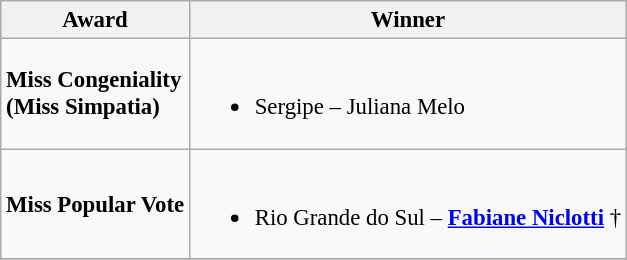<table class="wikitable sortable" style="font-size:95%;">
<tr>
<th>Award</th>
<th>Winner</th>
</tr>
<tr>
<td><strong>Miss Congeniality</strong><br><strong>(Miss Simpatia)</strong></td>
<td><br><ul><li>Sergipe – Juliana Melo</li></ul></td>
</tr>
<tr>
<td><strong>Miss Popular Vote</strong></td>
<td><br><ul><li>Rio Grande do Sul – <strong><a href='#'>Fabiane Niclotti</a></strong> †</li></ul></td>
</tr>
<tr>
</tr>
</table>
